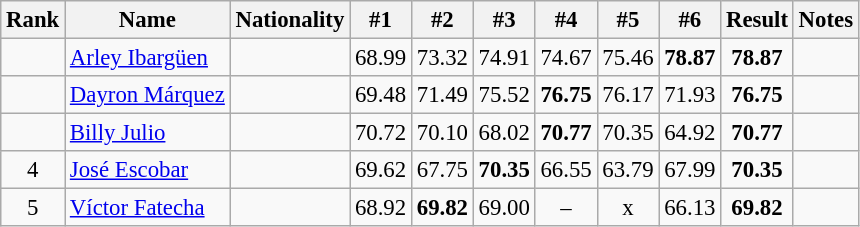<table class="wikitable sortable" style="text-align:center;font-size:95%">
<tr>
<th>Rank</th>
<th>Name</th>
<th>Nationality</th>
<th>#1</th>
<th>#2</th>
<th>#3</th>
<th>#4</th>
<th>#5</th>
<th>#6</th>
<th>Result</th>
<th>Notes</th>
</tr>
<tr>
<td></td>
<td align=left><a href='#'>Arley Ibargüen</a></td>
<td align=left></td>
<td>68.99</td>
<td>73.32</td>
<td>74.91</td>
<td>74.67</td>
<td>75.46</td>
<td><strong>78.87</strong></td>
<td><strong>78.87</strong></td>
<td></td>
</tr>
<tr>
<td></td>
<td align=left><a href='#'>Dayron Márquez</a></td>
<td align=left></td>
<td>69.48</td>
<td>71.49</td>
<td>75.52</td>
<td><strong>76.75</strong></td>
<td>76.17</td>
<td>71.93</td>
<td><strong>76.75</strong></td>
<td></td>
</tr>
<tr>
<td></td>
<td align=left><a href='#'>Billy Julio</a></td>
<td align=left></td>
<td>70.72</td>
<td>70.10</td>
<td>68.02</td>
<td><strong>70.77</strong></td>
<td>70.35</td>
<td>64.92</td>
<td><strong>70.77</strong></td>
<td></td>
</tr>
<tr>
<td>4</td>
<td align=left><a href='#'>José Escobar</a></td>
<td align=left></td>
<td>69.62</td>
<td>67.75</td>
<td><strong>70.35</strong></td>
<td>66.55</td>
<td>63.79</td>
<td>67.99</td>
<td><strong>70.35</strong></td>
<td></td>
</tr>
<tr>
<td>5</td>
<td align=left><a href='#'>Víctor Fatecha</a></td>
<td align=left></td>
<td>68.92</td>
<td><strong>69.82</strong></td>
<td>69.00</td>
<td>–</td>
<td>x</td>
<td>66.13</td>
<td><strong>69.82</strong></td>
<td></td>
</tr>
</table>
